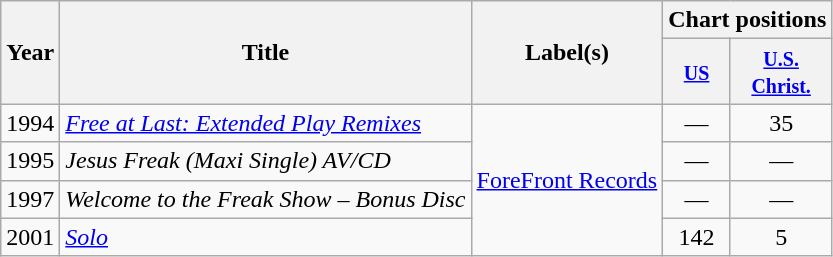<table class="wikitable">
<tr>
<th rowspan="2">Year</th>
<th rowspan="2">Title</th>
<th rowspan="2">Label(s)</th>
<th colspan="2">Chart positions</th>
</tr>
<tr>
<th><small><a href='#'>US</a></small></th>
<th><small><a href='#'>U.S. <br>Christ.</a></small></th>
</tr>
<tr>
<td align="center">1994</td>
<td align="left"><em><a href='#'>Free at Last: Extended Play Remixes</a></em></td>
<td rowspan="4" align="center"><a href='#'>ForeFront Records</a></td>
<td align="center">—</td>
<td align="center">35</td>
</tr>
<tr>
<td align="center">1995</td>
<td align="left"><em>Jesus Freak (Maxi Single) AV/CD</em></td>
<td align="center">—</td>
<td align="center">—</td>
</tr>
<tr>
<td align="center">1997</td>
<td align="left"><em>Welcome to the Freak Show – Bonus Disc</em></td>
<td align="center">—</td>
<td align="center">—</td>
</tr>
<tr>
<td align="center">2001</td>
<td align="left"><em><a href='#'>Solo</a></em></td>
<td align="center">142</td>
<td align="center">5</td>
</tr>
</table>
